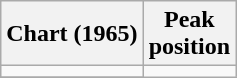<table class="wikitable sortable">
<tr>
<th align="left">Chart (1965)</th>
<th align="center">Peak<br>position</th>
</tr>
<tr>
<td></td>
</tr>
<tr>
</tr>
</table>
